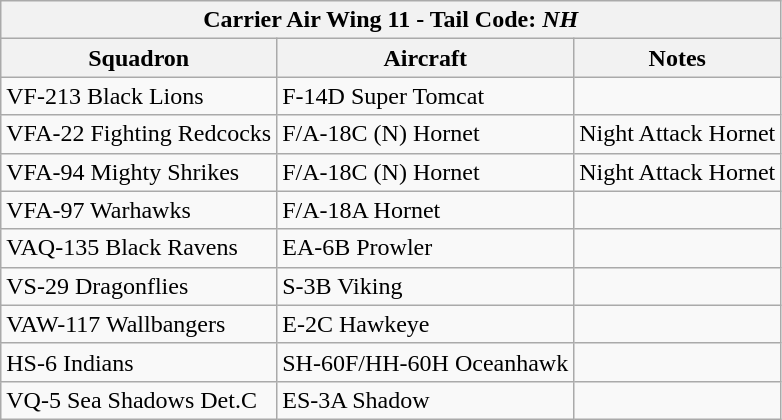<table class="wikitable">
<tr>
<th colspan="3">Carrier Air Wing 11 - Tail Code: <em>NH</em></th>
</tr>
<tr>
<th>Squadron</th>
<th>Aircraft</th>
<th>Notes</th>
</tr>
<tr>
<td>VF-213 Black Lions</td>
<td>F-14D Super Tomcat</td>
<td></td>
</tr>
<tr>
<td>VFA-22 Fighting Redcocks</td>
<td>F/A-18C (N) Hornet</td>
<td>Night Attack Hornet</td>
</tr>
<tr>
<td>VFA-94 Mighty Shrikes</td>
<td>F/A-18C (N) Hornet</td>
<td>Night Attack Hornet</td>
</tr>
<tr>
<td>VFA-97 Warhawks</td>
<td>F/A-18A Hornet</td>
<td></td>
</tr>
<tr>
<td>VAQ-135 Black Ravens</td>
<td>EA-6B Prowler</td>
<td></td>
</tr>
<tr>
<td>VS-29 Dragonflies</td>
<td>S-3B Viking</td>
<td></td>
</tr>
<tr>
<td>VAW-117 Wallbangers</td>
<td>E-2C Hawkeye</td>
<td></td>
</tr>
<tr>
<td>HS-6 Indians</td>
<td>SH-60F/HH-60H Oceanhawk</td>
<td></td>
</tr>
<tr>
<td>VQ-5 Sea Shadows Det.C</td>
<td>ES-3A Shadow</td>
<td></td>
</tr>
</table>
